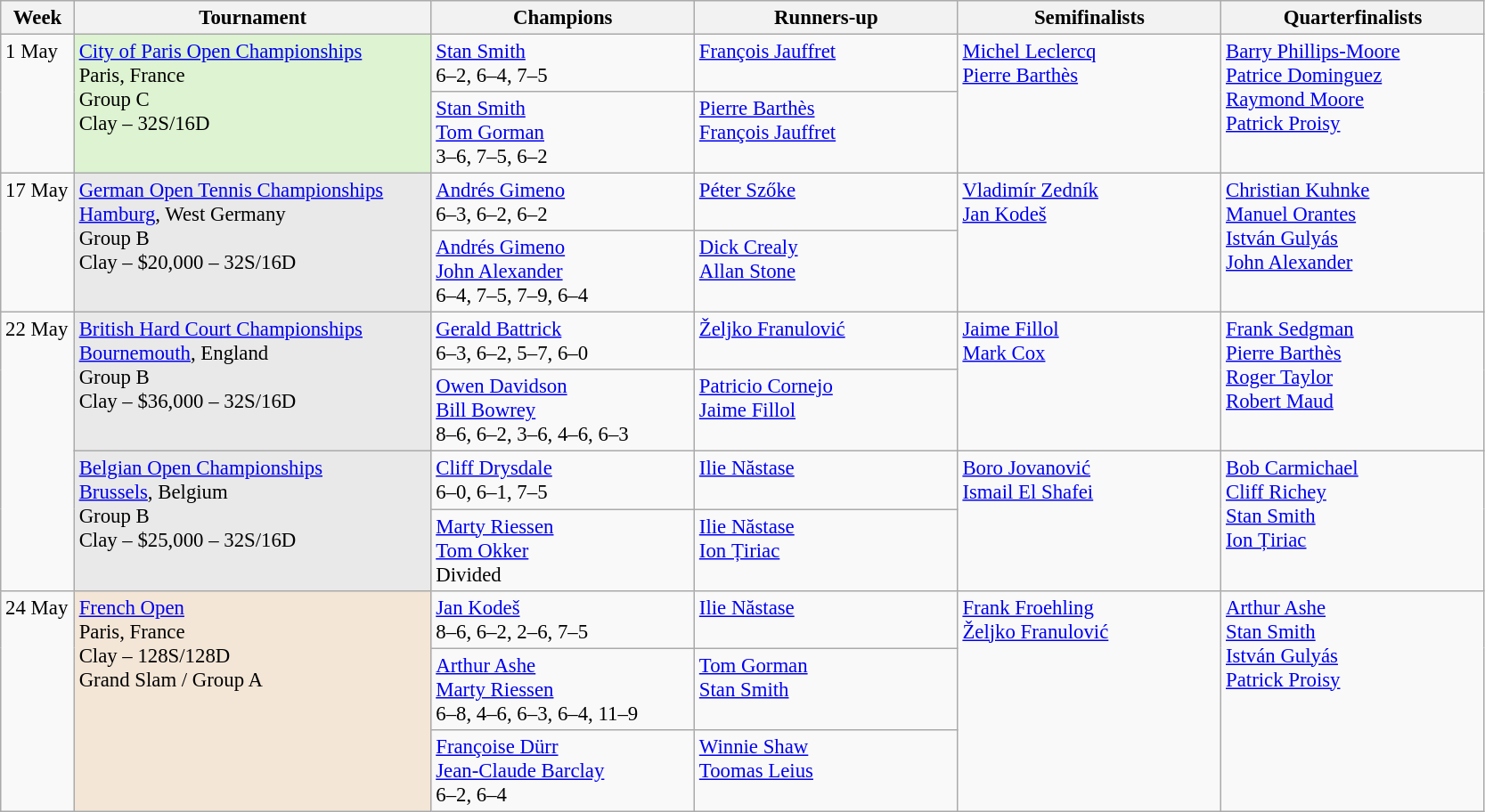<table class=wikitable style=font-size:95%>
<tr>
<th style="width:48px;">Week</th>
<th style="width:260px;">Tournament</th>
<th style="width:190px;">Champions</th>
<th style="width:190px;">Runners-up</th>
<th style="width:190px;">Semifinalists</th>
<th style="width:190px;">Quarterfinalists</th>
</tr>
<tr valign=top>
<td rowspan=2>1 May</td>
<td style="background:#DDF3D1;" rowspan="2"><a href='#'>City of Paris Open Championships</a> <br> Paris, France <br> Group C <br> Clay – 32S/16D</td>
<td> <a href='#'>Stan Smith</a> <br> 6–2, 6–4, 7–5</td>
<td> <a href='#'>François Jauffret</a></td>
<td rowspan=2> <a href='#'>Michel Leclercq</a> <br>  <a href='#'>Pierre Barthès</a></td>
<td rowspan=2> <a href='#'>Barry Phillips-Moore</a> <br>  <a href='#'>Patrice Dominguez</a> <br>  <a href='#'>Raymond Moore</a> <br>  <a href='#'>Patrick Proisy</a></td>
</tr>
<tr valign=top>
<td> <a href='#'>Stan Smith</a> <br>  <a href='#'>Tom Gorman</a> <br> 3–6, 7–5, 6–2</td>
<td> <a href='#'>Pierre Barthès</a> <br>  <a href='#'>François Jauffret</a></td>
</tr>
<tr valign=top>
<td rowspan=2>17 May</td>
<td style="background:#E9E9E9;" rowspan="2"><a href='#'>German Open Tennis Championships</a> <br> <a href='#'>Hamburg</a>, West Germany <br> Group B <br> Clay – $20,000 – 32S/16D</td>
<td> <a href='#'>Andrés Gimeno</a> <br> 6–3, 6–2, 6–2</td>
<td> <a href='#'>Péter Szőke</a></td>
<td rowspan=2> <a href='#'>Vladimír Zedník</a> <br>  <a href='#'>Jan Kodeš</a></td>
<td rowspan=2> <a href='#'>Christian Kuhnke</a> <br>  <a href='#'>Manuel Orantes</a> <br>  <a href='#'>István Gulyás</a> <br>  <a href='#'>John Alexander</a></td>
</tr>
<tr valign=top>
<td> <a href='#'>Andrés Gimeno</a> <br>  <a href='#'>John Alexander</a> <br> 6–4, 7–5, 7–9, 6–4</td>
<td> <a href='#'>Dick Crealy</a> <br>  <a href='#'>Allan Stone</a></td>
</tr>
<tr valign=top>
<td rowspan=4>22 May</td>
<td style="background:#E9E9E9;" rowspan="2"><a href='#'>British Hard Court Championships</a> <br> <a href='#'>Bournemouth</a>, England <br> Group B <br> Clay – $36,000 – 32S/16D</td>
<td> <a href='#'>Gerald Battrick</a> <br> 6–3, 6–2, 5–7, 6–0</td>
<td> <a href='#'>Željko Franulović</a></td>
<td rowspan=2> <a href='#'>Jaime Fillol</a> <br>  <a href='#'>Mark Cox</a></td>
<td rowspan=2> <a href='#'>Frank Sedgman</a> <br>  <a href='#'>Pierre Barthès</a> <br>  <a href='#'>Roger Taylor</a> <br>  <a href='#'>Robert Maud</a></td>
</tr>
<tr valign=top>
<td> <a href='#'>Owen Davidson</a> <br>  <a href='#'>Bill Bowrey</a> <br> 8–6, 6–2, 3–6, 4–6, 6–3</td>
<td> <a href='#'>Patricio Cornejo</a> <br>  <a href='#'>Jaime Fillol</a></td>
</tr>
<tr valign=top>
<td style="background:#E9E9E9;" rowspan=2><a href='#'>Belgian Open Championships</a> <br> <a href='#'>Brussels</a>, Belgium <br> Group B <br>Clay – $25,000 – 32S/16D</td>
<td> <a href='#'>Cliff Drysdale</a> <br> 6–0, 6–1, 7–5</td>
<td> <a href='#'>Ilie Năstase</a></td>
<td rowspan=2> <a href='#'>Boro Jovanović</a> <br>  <a href='#'>Ismail El Shafei</a></td>
<td rowspan=2> <a href='#'>Bob Carmichael</a> <br>  <a href='#'>Cliff Richey</a> <br>  <a href='#'>Stan Smith</a> <br>  <a href='#'>Ion Țiriac</a></td>
</tr>
<tr valign=top>
<td> <a href='#'>Marty Riessen</a> <br>  <a href='#'>Tom Okker</a> <br> Divided</td>
<td> <a href='#'>Ilie Năstase</a> <br>  <a href='#'>Ion Țiriac</a></td>
</tr>
<tr valign=top>
<td rowspan=3>24 May</td>
<td style="background:#F3E6D7;" rowspan="3"><a href='#'>French Open</a> <br> Paris, France <br> Clay – 128S/128D <br> Grand Slam / Group A</td>
<td> <a href='#'>Jan Kodeš</a> <br> 8–6, 6–2, 2–6, 7–5</td>
<td> <a href='#'>Ilie Năstase</a></td>
<td rowspan=3> <a href='#'>Frank Froehling</a> <br>  <a href='#'>Željko Franulović</a></td>
<td rowspan=3> <a href='#'>Arthur Ashe</a> <br>  <a href='#'>Stan Smith</a> <br>  <a href='#'>István Gulyás</a> <br>  <a href='#'>Patrick Proisy</a></td>
</tr>
<tr valign=top>
<td> <a href='#'>Arthur Ashe</a> <br>  <a href='#'>Marty Riessen</a> <br> 6–8, 4–6, 6–3, 6–4, 11–9</td>
<td> <a href='#'>Tom Gorman</a> <br>  <a href='#'>Stan Smith</a></td>
</tr>
<tr valign=top>
<td> <a href='#'>Françoise Dürr</a> <br>  <a href='#'>Jean-Claude Barclay</a> <br> 6–2, 6–4</td>
<td> <a href='#'>Winnie Shaw</a> <br>  <a href='#'>Toomas Leius</a></td>
</tr>
</table>
